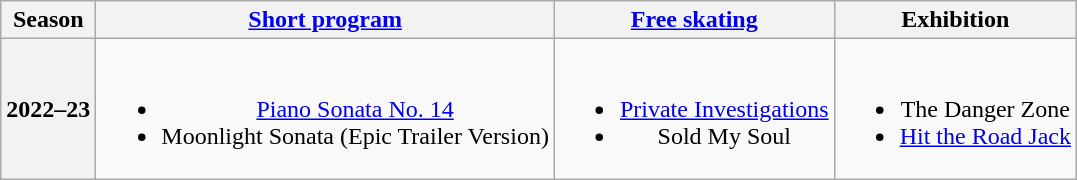<table class=wikitable style=text-align:center>
<tr>
<th>Season</th>
<th><a href='#'>Short program</a></th>
<th><a href='#'>Free skating</a></th>
<th>Exhibition</th>
</tr>
<tr>
<th>2022–23 <br> </th>
<td><br><ul><li><a href='#'>Piano Sonata No. 14</a> <br> </li><li>Moonlight Sonata (Epic Trailer Version) <br> </li></ul></td>
<td><br><ul><li><a href='#'>Private Investigations</a> <br> </li><li>Sold My Soul <br> </li></ul></td>
<td><br><ul><li>The Danger Zone <br></li><li><a href='#'>Hit the Road Jack</a><br></li></ul></td>
</tr>
</table>
